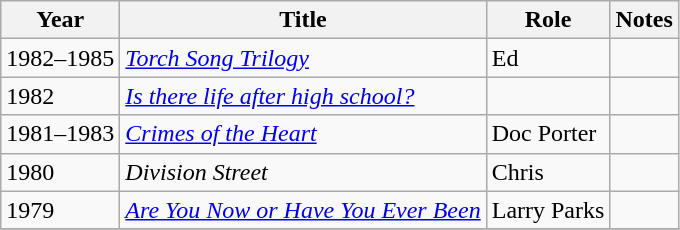<table class="wikitable sortable">
<tr>
<th>Year</th>
<th>Title</th>
<th>Role</th>
<th class="unsortable">Notes</th>
</tr>
<tr>
<td>1982–1985</td>
<td><em><a href='#'>Torch Song Trilogy</a></em></td>
<td>Ed</td>
<td></td>
</tr>
<tr>
<td>1982</td>
<td><em><a href='#'>Is there life after high school?</a></em></td>
<td></td>
<td></td>
</tr>
<tr>
<td>1981–1983</td>
<td><em><a href='#'>Crimes of the Heart</a></em></td>
<td>Doc Porter</td>
<td></td>
</tr>
<tr>
<td>1980</td>
<td><em>Division Street</em></td>
<td>Chris</td>
<td></td>
</tr>
<tr>
<td>1979</td>
<td><em><a href='#'>Are You Now or Have You Ever Been</a></em></td>
<td>Larry Parks</td>
<td></td>
</tr>
<tr>
</tr>
</table>
